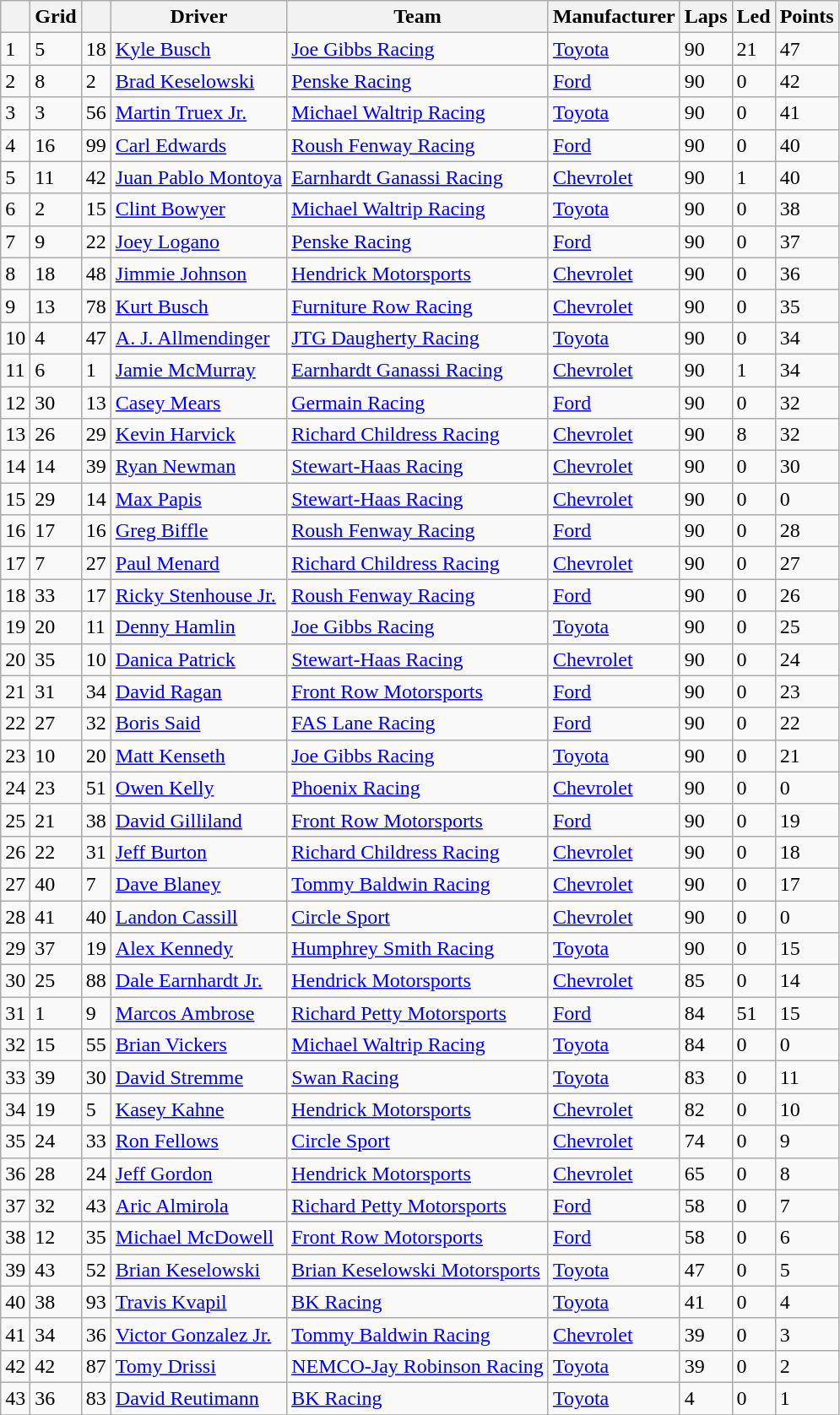<table class="wikitable" border="1">
<tr>
<th></th>
<th>Grid</th>
<th></th>
<th>Driver</th>
<th>Team</th>
<th>Manufacturer</th>
<th>Laps</th>
<th>Led</th>
<th>Points</th>
</tr>
<tr>
<td>1</td>
<td>5</td>
<td>18</td>
<td><a href='#'>Kyle Busch</a></td>
<td><a href='#'>Joe Gibbs Racing</a></td>
<td><a href='#'>Toyota</a></td>
<td>90</td>
<td>21</td>
<td>47</td>
</tr>
<tr>
<td>2</td>
<td>8</td>
<td>2</td>
<td><a href='#'>Brad Keselowski</a></td>
<td><a href='#'>Penske Racing</a></td>
<td><a href='#'>Ford</a></td>
<td>90</td>
<td>0</td>
<td>42</td>
</tr>
<tr>
<td>3</td>
<td>3</td>
<td>56</td>
<td><a href='#'>Martin Truex Jr.</a></td>
<td><a href='#'>Michael Waltrip Racing</a></td>
<td><a href='#'>Toyota</a></td>
<td>90</td>
<td>0</td>
<td>41</td>
</tr>
<tr>
<td>4</td>
<td>16</td>
<td>99</td>
<td><a href='#'>Carl Edwards</a></td>
<td><a href='#'>Roush Fenway Racing</a></td>
<td><a href='#'>Ford</a></td>
<td>90</td>
<td>0</td>
<td>40</td>
</tr>
<tr>
<td>5</td>
<td>11</td>
<td>42</td>
<td><a href='#'>Juan Pablo Montoya</a></td>
<td><a href='#'>Earnhardt Ganassi Racing</a></td>
<td><a href='#'>Chevrolet</a></td>
<td>90</td>
<td>1</td>
<td>40</td>
</tr>
<tr>
<td>6</td>
<td>2</td>
<td>15</td>
<td><a href='#'>Clint Bowyer</a></td>
<td><a href='#'>Michael Waltrip Racing</a></td>
<td><a href='#'>Toyota</a></td>
<td>90</td>
<td>0</td>
<td>38</td>
</tr>
<tr>
<td>7</td>
<td>9</td>
<td>22</td>
<td><a href='#'>Joey Logano</a></td>
<td><a href='#'>Penske Racing</a></td>
<td><a href='#'>Ford</a></td>
<td>90</td>
<td>0</td>
<td>37</td>
</tr>
<tr>
<td>8</td>
<td>18</td>
<td>48</td>
<td><a href='#'>Jimmie Johnson</a></td>
<td><a href='#'>Hendrick Motorsports</a></td>
<td><a href='#'>Chevrolet</a></td>
<td>90</td>
<td>0</td>
<td>36</td>
</tr>
<tr>
<td>9</td>
<td>13</td>
<td>78</td>
<td><a href='#'>Kurt Busch</a></td>
<td><a href='#'>Furniture Row Racing</a></td>
<td><a href='#'>Chevrolet</a></td>
<td>90</td>
<td>0</td>
<td>35</td>
</tr>
<tr>
<td>10</td>
<td>4</td>
<td>47</td>
<td><a href='#'>A. J. Allmendinger</a></td>
<td><a href='#'>JTG Daugherty Racing</a></td>
<td><a href='#'>Toyota</a></td>
<td>90</td>
<td>0</td>
<td>34</td>
</tr>
<tr>
<td>11</td>
<td>6</td>
<td>1</td>
<td><a href='#'>Jamie McMurray</a></td>
<td><a href='#'>Earnhardt Ganassi Racing</a></td>
<td><a href='#'>Chevrolet</a></td>
<td>90</td>
<td>1</td>
<td>34</td>
</tr>
<tr>
<td>12</td>
<td>30</td>
<td>13</td>
<td><a href='#'>Casey Mears</a></td>
<td><a href='#'>Germain Racing</a></td>
<td><a href='#'>Ford</a></td>
<td>90</td>
<td>0</td>
<td>32</td>
</tr>
<tr>
<td>13</td>
<td>26</td>
<td>29</td>
<td><a href='#'>Kevin Harvick</a></td>
<td><a href='#'>Richard Childress Racing</a></td>
<td><a href='#'>Chevrolet</a></td>
<td>90</td>
<td>8</td>
<td>32</td>
</tr>
<tr>
<td>14</td>
<td>14</td>
<td>39</td>
<td><a href='#'>Ryan Newman</a></td>
<td><a href='#'>Stewart-Haas Racing</a></td>
<td><a href='#'>Chevrolet</a></td>
<td>90</td>
<td>0</td>
<td>30</td>
</tr>
<tr>
<td>15</td>
<td>29</td>
<td>14</td>
<td><a href='#'>Max Papis</a></td>
<td><a href='#'>Stewart-Haas Racing</a></td>
<td><a href='#'>Chevrolet</a></td>
<td>90</td>
<td>0</td>
<td>0</td>
</tr>
<tr>
<td>16</td>
<td>17</td>
<td>16</td>
<td><a href='#'>Greg Biffle</a></td>
<td><a href='#'>Roush Fenway Racing</a></td>
<td><a href='#'>Ford</a></td>
<td>90</td>
<td>0</td>
<td>28</td>
</tr>
<tr>
<td>17</td>
<td>7</td>
<td>27</td>
<td><a href='#'>Paul Menard</a></td>
<td><a href='#'>Richard Childress Racing</a></td>
<td><a href='#'>Chevrolet</a></td>
<td>90</td>
<td>0</td>
<td>27</td>
</tr>
<tr>
<td>18</td>
<td>33</td>
<td>17</td>
<td><a href='#'>Ricky Stenhouse Jr.</a></td>
<td><a href='#'>Roush Fenway Racing</a></td>
<td><a href='#'>Ford</a></td>
<td>90</td>
<td>0</td>
<td>26</td>
</tr>
<tr>
<td>19</td>
<td>20</td>
<td>11</td>
<td><a href='#'>Denny Hamlin</a></td>
<td><a href='#'>Joe Gibbs Racing</a></td>
<td><a href='#'>Toyota</a></td>
<td>90</td>
<td>0</td>
<td>25</td>
</tr>
<tr>
<td>20</td>
<td>35</td>
<td>10</td>
<td><a href='#'>Danica Patrick</a></td>
<td><a href='#'>Stewart-Haas Racing</a></td>
<td><a href='#'>Chevrolet</a></td>
<td>90</td>
<td>0</td>
<td>24</td>
</tr>
<tr>
<td>21</td>
<td>31</td>
<td>34</td>
<td><a href='#'>David Ragan</a></td>
<td><a href='#'>Front Row Motorsports</a></td>
<td><a href='#'>Ford</a></td>
<td>90</td>
<td>0</td>
<td>23</td>
</tr>
<tr>
<td>22</td>
<td>27</td>
<td>32</td>
<td><a href='#'>Boris Said</a></td>
<td><a href='#'>FAS Lane Racing</a></td>
<td><a href='#'>Ford</a></td>
<td>90</td>
<td>0</td>
<td>22</td>
</tr>
<tr>
<td>23</td>
<td>10</td>
<td>20</td>
<td><a href='#'>Matt Kenseth</a></td>
<td><a href='#'>Joe Gibbs Racing</a></td>
<td><a href='#'>Toyota</a></td>
<td>90</td>
<td>0</td>
<td>21</td>
</tr>
<tr>
<td>24</td>
<td>23</td>
<td>51</td>
<td><a href='#'>Owen Kelly</a></td>
<td><a href='#'>Phoenix Racing</a></td>
<td><a href='#'>Chevrolet</a></td>
<td>90</td>
<td>0</td>
<td>0</td>
</tr>
<tr>
<td>25</td>
<td>21</td>
<td>38</td>
<td><a href='#'>David Gilliland</a></td>
<td><a href='#'>Front Row Motorsports</a></td>
<td><a href='#'>Ford</a></td>
<td>90</td>
<td>0</td>
<td>19</td>
</tr>
<tr>
<td>26</td>
<td>22</td>
<td>31</td>
<td><a href='#'>Jeff Burton</a></td>
<td><a href='#'>Richard Childress Racing</a></td>
<td><a href='#'>Chevrolet</a></td>
<td>90</td>
<td>0</td>
<td>18</td>
</tr>
<tr>
<td>27</td>
<td>40</td>
<td>7</td>
<td><a href='#'>Dave Blaney</a></td>
<td><a href='#'>Tommy Baldwin Racing</a></td>
<td><a href='#'>Chevrolet</a></td>
<td>90</td>
<td>0</td>
<td>17</td>
</tr>
<tr>
<td>28</td>
<td>41</td>
<td>40</td>
<td><a href='#'>Landon Cassill</a></td>
<td><a href='#'>Circle Sport</a></td>
<td><a href='#'>Chevrolet</a></td>
<td>90</td>
<td>0</td>
<td>0</td>
</tr>
<tr>
<td>29</td>
<td>37</td>
<td>19</td>
<td><a href='#'>Alex Kennedy</a></td>
<td><a href='#'>Humphrey Smith Racing</a></td>
<td><a href='#'>Toyota</a></td>
<td>90</td>
<td>0</td>
<td>15</td>
</tr>
<tr>
<td>30</td>
<td>25</td>
<td>88</td>
<td><a href='#'>Dale Earnhardt Jr.</a></td>
<td><a href='#'>Hendrick Motorsports</a></td>
<td><a href='#'>Chevrolet</a></td>
<td>85</td>
<td>0</td>
<td>14</td>
</tr>
<tr>
<td>31</td>
<td>1</td>
<td>9</td>
<td><a href='#'>Marcos Ambrose</a></td>
<td><a href='#'>Richard Petty Motorsports</a></td>
<td><a href='#'>Ford</a></td>
<td>84</td>
<td>51</td>
<td>15</td>
</tr>
<tr>
<td>32</td>
<td>15</td>
<td>55</td>
<td><a href='#'>Brian Vickers</a></td>
<td><a href='#'>Michael Waltrip Racing</a></td>
<td><a href='#'>Toyota</a></td>
<td>84</td>
<td>0</td>
<td>0</td>
</tr>
<tr>
<td>33</td>
<td>39</td>
<td>30</td>
<td><a href='#'>David Stremme</a></td>
<td><a href='#'>Swan Racing</a></td>
<td><a href='#'>Toyota</a></td>
<td>83</td>
<td>0</td>
<td>11</td>
</tr>
<tr>
<td>34</td>
<td>19</td>
<td>5</td>
<td><a href='#'>Kasey Kahne</a></td>
<td><a href='#'>Hendrick Motorsports</a></td>
<td><a href='#'>Chevrolet</a></td>
<td>82</td>
<td>0</td>
<td>10</td>
</tr>
<tr>
<td>35</td>
<td>24</td>
<td>33</td>
<td><a href='#'>Ron Fellows</a></td>
<td><a href='#'>Circle Sport</a></td>
<td><a href='#'>Chevrolet</a></td>
<td>74</td>
<td>0</td>
<td>9</td>
</tr>
<tr>
<td>36</td>
<td>28</td>
<td>24</td>
<td><a href='#'>Jeff Gordon</a></td>
<td><a href='#'>Hendrick Motorsports</a></td>
<td><a href='#'>Chevrolet</a></td>
<td>65</td>
<td>0</td>
<td>8</td>
</tr>
<tr>
<td>37</td>
<td>32</td>
<td>43</td>
<td><a href='#'>Aric Almirola</a></td>
<td><a href='#'>Richard Petty Motorsports</a></td>
<td><a href='#'>Ford</a></td>
<td>58</td>
<td>0</td>
<td>7</td>
</tr>
<tr>
<td>38</td>
<td>12</td>
<td>35</td>
<td><a href='#'>Michael McDowell</a></td>
<td><a href='#'>Front Row Motorsports</a></td>
<td><a href='#'>Ford</a></td>
<td>58</td>
<td>0</td>
<td>6</td>
</tr>
<tr>
<td>39</td>
<td>43</td>
<td>52</td>
<td><a href='#'>Brian Keselowski</a></td>
<td><a href='#'>Brian Keselowski Motorsports</a></td>
<td><a href='#'>Toyota</a></td>
<td>47</td>
<td>0</td>
<td>5</td>
</tr>
<tr>
<td>40</td>
<td>38</td>
<td>93</td>
<td><a href='#'>Travis Kvapil</a></td>
<td><a href='#'>BK Racing</a></td>
<td><a href='#'>Toyota</a></td>
<td>41</td>
<td>0</td>
<td>4</td>
</tr>
<tr>
<td>41</td>
<td>34</td>
<td>36</td>
<td><a href='#'>Victor Gonzalez Jr.</a></td>
<td><a href='#'>Tommy Baldwin Racing</a></td>
<td><a href='#'>Chevrolet</a></td>
<td>39</td>
<td>0</td>
<td>3</td>
</tr>
<tr>
<td>42</td>
<td>42</td>
<td>87</td>
<td><a href='#'>Tomy Drissi</a></td>
<td><a href='#'>NEMCO-Jay Robinson Racing</a></td>
<td><a href='#'>Toyota</a></td>
<td>39</td>
<td>0</td>
<td>2</td>
</tr>
<tr>
<td>43</td>
<td>36</td>
<td>83</td>
<td><a href='#'>David Reutimann</a></td>
<td><a href='#'>BK Racing</a></td>
<td><a href='#'>Toyota</a></td>
<td>4</td>
<td>0</td>
<td>1</td>
</tr>
<tr>
</tr>
</table>
